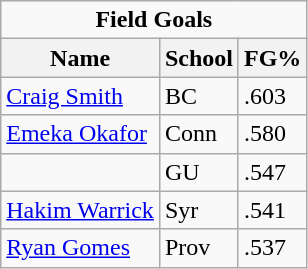<table class="wikitable">
<tr>
<td colspan=3 style="text-align:center;"><strong>Field Goals</strong></td>
</tr>
<tr>
<th>Name</th>
<th>School</th>
<th>FG%</th>
</tr>
<tr>
<td><a href='#'>Craig Smith</a></td>
<td>BC</td>
<td>.603</td>
</tr>
<tr>
<td><a href='#'>Emeka Okafor</a></td>
<td>Conn</td>
<td>.580</td>
</tr>
<tr>
<td></td>
<td>GU</td>
<td>.547</td>
</tr>
<tr>
<td><a href='#'>Hakim Warrick</a></td>
<td>Syr</td>
<td>.541</td>
</tr>
<tr>
<td><a href='#'>Ryan Gomes</a></td>
<td>Prov</td>
<td>.537</td>
</tr>
</table>
